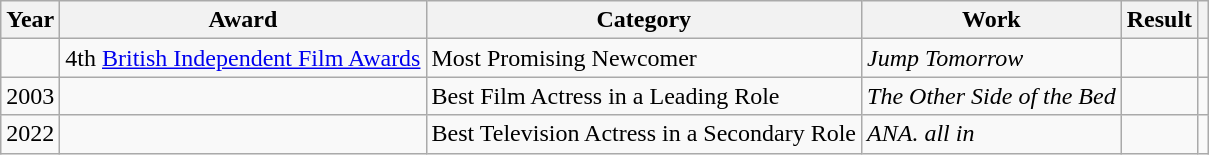<table class="wikitable sortable plainrowheaders">
<tr>
<th>Year</th>
<th>Award</th>
<th>Category</th>
<th>Work</th>
<th>Result</th>
<th scope="col" class="unsortable"></th>
</tr>
<tr>
<td></td>
<td>4th <a href='#'>British Independent Film Awards</a></td>
<td>Most Promising Newcomer</td>
<td><em>Jump Tomorrow</em></td>
<td></td>
<td></td>
</tr>
<tr>
<td align = "center">2003</td>
<td></td>
<td>Best Film Actress in a Leading Role</td>
<td><em>The Other Side of the Bed</em></td>
<td></td>
<td align = "center"></td>
</tr>
<tr>
<td align = "center">2022</td>
<td></td>
<td>Best Television Actress in a Secondary Role</td>
<td><em>ANA. all in</em></td>
<td></td>
<td align = "center"></td>
</tr>
</table>
